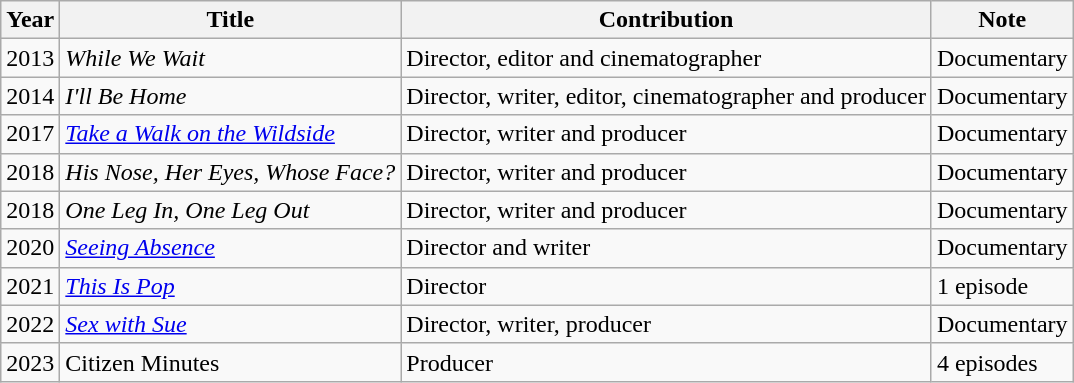<table class="wikitable sortable">
<tr>
<th>Year</th>
<th>Title</th>
<th>Contribution</th>
<th>Note</th>
</tr>
<tr>
<td>2013</td>
<td><em>While We Wait</em></td>
<td>Director, editor and cinematographer</td>
<td>Documentary</td>
</tr>
<tr>
<td>2014</td>
<td><em>I'll Be Home</em></td>
<td>Director, writer, editor, cinematographer and producer</td>
<td>Documentary</td>
</tr>
<tr>
<td>2017</td>
<td><em><a href='#'>Take a Walk on the Wildside</a></em></td>
<td>Director, writer and producer</td>
<td>Documentary</td>
</tr>
<tr>
<td>2018</td>
<td><em>His Nose, Her Eyes, Whose Face?</em></td>
<td>Director, writer and producer</td>
<td>Documentary</td>
</tr>
<tr>
<td>2018</td>
<td><em>One Leg In, One Leg Out</em></td>
<td>Director, writer and producer</td>
<td>Documentary</td>
</tr>
<tr>
<td>2020</td>
<td><em><a href='#'>Seeing Absence</a></em></td>
<td>Director and writer</td>
<td>Documentary</td>
</tr>
<tr>
<td>2021</td>
<td><em><a href='#'>This Is Pop</a></em></td>
<td>Director</td>
<td>1 episode</td>
</tr>
<tr>
<td>2022</td>
<td><em><a href='#'>Sex with Sue</a></em></td>
<td>Director, writer, producer</td>
<td>Documentary</td>
</tr>
<tr>
<td>2023</td>
<td>Citizen Minutes</td>
<td>Producer</td>
<td>4 episodes</td>
</tr>
</table>
